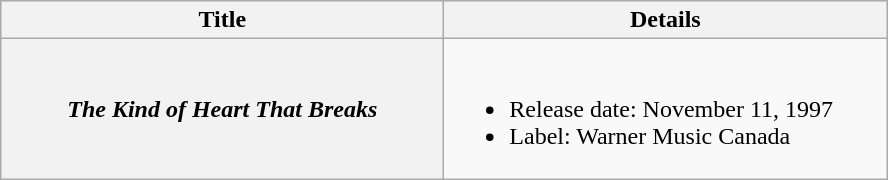<table class="wikitable plainrowheaders">
<tr>
<th style="width:18em;">Title</th>
<th style="width:18em;">Details</th>
</tr>
<tr>
<th scope="row"><em>The Kind of Heart That Breaks</em></th>
<td><br><ul><li>Release date: November 11, 1997</li><li>Label: Warner Music Canada</li></ul></td>
</tr>
</table>
